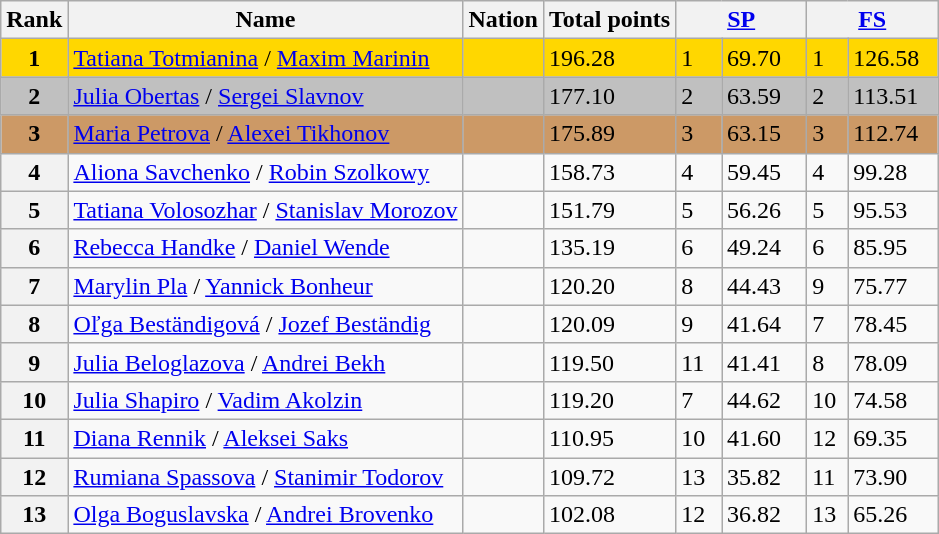<table class="wikitable">
<tr>
<th>Rank</th>
<th>Name</th>
<th>Nation</th>
<th>Total points</th>
<th colspan="2" width="80px"><a href='#'>SP</a></th>
<th colspan="2" width="80px"><a href='#'>FS</a></th>
</tr>
<tr bgcolor="gold">
<td align="center"><strong>1</strong></td>
<td><a href='#'>Tatiana Totmianina</a> / <a href='#'>Maxim Marinin</a></td>
<td></td>
<td>196.28</td>
<td>1</td>
<td>69.70</td>
<td>1</td>
<td>126.58</td>
</tr>
<tr bgcolor="silver">
<td align="center"><strong>2</strong></td>
<td><a href='#'>Julia Obertas</a> / <a href='#'>Sergei Slavnov</a></td>
<td></td>
<td>177.10</td>
<td>2</td>
<td>63.59</td>
<td>2</td>
<td>113.51</td>
</tr>
<tr bgcolor="cc9966">
<td align="center"><strong>3</strong></td>
<td><a href='#'>Maria Petrova</a> / <a href='#'>Alexei Tikhonov</a></td>
<td></td>
<td>175.89</td>
<td>3</td>
<td>63.15</td>
<td>3</td>
<td>112.74</td>
</tr>
<tr>
<th>4</th>
<td><a href='#'>Aliona Savchenko</a> / <a href='#'>Robin Szolkowy</a></td>
<td></td>
<td>158.73</td>
<td>4</td>
<td>59.45</td>
<td>4</td>
<td>99.28</td>
</tr>
<tr>
<th>5</th>
<td><a href='#'>Tatiana Volosozhar</a> / <a href='#'>Stanislav Morozov</a></td>
<td></td>
<td>151.79</td>
<td>5</td>
<td>56.26</td>
<td>5</td>
<td>95.53</td>
</tr>
<tr>
<th>6</th>
<td><a href='#'>Rebecca Handke</a> / <a href='#'>Daniel Wende</a></td>
<td></td>
<td>135.19</td>
<td>6</td>
<td>49.24</td>
<td>6</td>
<td>85.95</td>
</tr>
<tr>
<th>7</th>
<td><a href='#'>Marylin Pla</a> / <a href='#'>Yannick Bonheur</a></td>
<td></td>
<td>120.20</td>
<td>8</td>
<td>44.43</td>
<td>9</td>
<td>75.77</td>
</tr>
<tr>
<th>8</th>
<td><a href='#'>Oľga Beständigová</a> / <a href='#'>Jozef Beständig</a></td>
<td></td>
<td>120.09</td>
<td>9</td>
<td>41.64</td>
<td>7</td>
<td>78.45</td>
</tr>
<tr>
<th>9</th>
<td><a href='#'>Julia Beloglazova</a> / <a href='#'>Andrei Bekh</a></td>
<td></td>
<td>119.50</td>
<td>11</td>
<td>41.41</td>
<td>8</td>
<td>78.09</td>
</tr>
<tr>
<th>10</th>
<td><a href='#'>Julia Shapiro</a> / <a href='#'>Vadim Akolzin</a></td>
<td></td>
<td>119.20</td>
<td>7</td>
<td>44.62</td>
<td>10</td>
<td>74.58</td>
</tr>
<tr>
<th>11</th>
<td><a href='#'>Diana Rennik</a> / <a href='#'>Aleksei Saks</a></td>
<td></td>
<td>110.95</td>
<td>10</td>
<td>41.60</td>
<td>12</td>
<td>69.35</td>
</tr>
<tr>
<th>12</th>
<td><a href='#'>Rumiana Spassova</a> / <a href='#'>Stanimir Todorov</a></td>
<td></td>
<td>109.72</td>
<td>13</td>
<td>35.82</td>
<td>11</td>
<td>73.90</td>
</tr>
<tr>
<th>13</th>
<td><a href='#'>Olga Boguslavska</a> / <a href='#'>Andrei Brovenko</a></td>
<td></td>
<td>102.08</td>
<td>12</td>
<td>36.82</td>
<td>13</td>
<td>65.26</td>
</tr>
</table>
